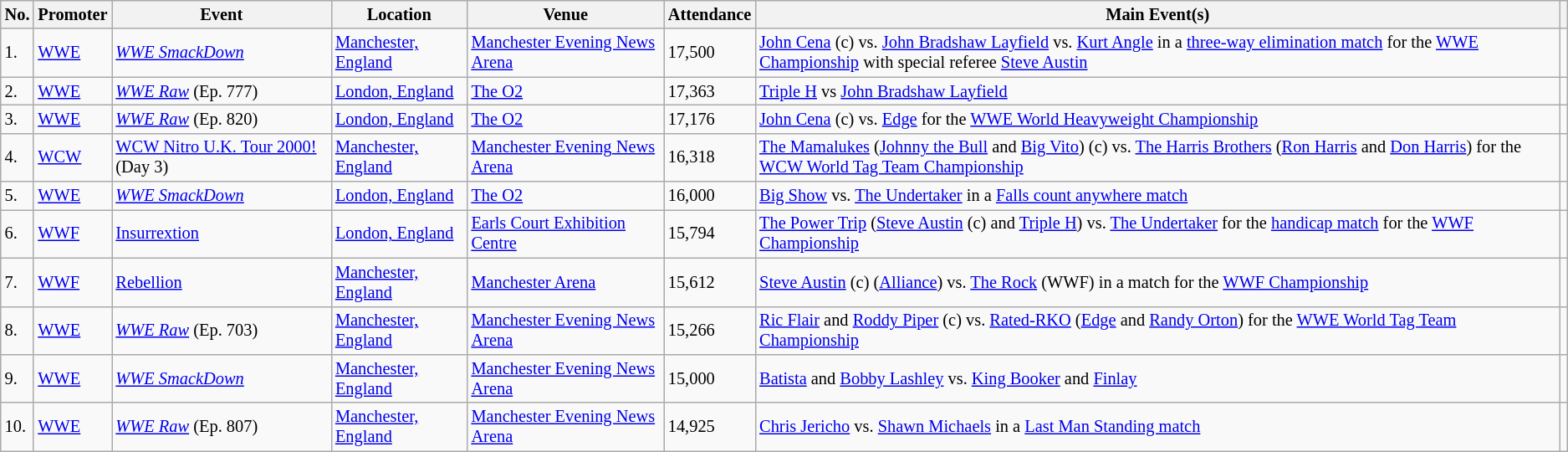<table class="wikitable sortable" style="font-size:85%;">
<tr>
<th>No.</th>
<th>Promoter</th>
<th>Event</th>
<th>Location</th>
<th>Venue</th>
<th>Attendance</th>
<th class=unsortable>Main Event(s)</th>
<th class=unsortable></th>
</tr>
<tr>
<td>1.</td>
<td><a href='#'>WWE</a></td>
<td><em><a href='#'>WWE SmackDown</a></em> <br> </td>
<td><a href='#'>Manchester, England</a></td>
<td><a href='#'>Manchester Evening News Arena</a></td>
<td>17,500</td>
<td><a href='#'>John Cena</a> (c) vs. <a href='#'>John Bradshaw Layfield</a> vs. <a href='#'>Kurt Angle</a> in a <a href='#'>three-way elimination match</a> for the <a href='#'>WWE Championship</a> with special referee <a href='#'>Steve Austin</a></td>
<td></td>
</tr>
<tr>
<td>2.</td>
<td><a href='#'>WWE</a></td>
<td><em><a href='#'>WWE Raw</a></em> (Ep. 777) <br> </td>
<td><a href='#'>London, England</a></td>
<td><a href='#'>The O2</a></td>
<td>17,363</td>
<td><a href='#'>Triple H</a> vs <a href='#'>John Bradshaw Layfield</a></td>
<td></td>
</tr>
<tr>
<td>3.</td>
<td><a href='#'>WWE</a></td>
<td><em><a href='#'>WWE Raw</a></em> (Ep. 820) <br> </td>
<td><a href='#'>London, England</a></td>
<td><a href='#'>The O2</a></td>
<td>17,176</td>
<td><a href='#'>John Cena</a> (c) vs. <a href='#'>Edge</a> for the <a href='#'>WWE World Heavyweight Championship</a></td>
<td></td>
</tr>
<tr>
<td>4.</td>
<td><a href='#'>WCW</a></td>
<td><a href='#'>WCW Nitro U.K. Tour 2000!</a> (Day 3) <br> </td>
<td><a href='#'>Manchester, England</a></td>
<td><a href='#'>Manchester Evening News Arena</a></td>
<td>16,318</td>
<td><a href='#'>The Mamalukes</a> (<a href='#'>Johnny the Bull</a> and <a href='#'>Big Vito</a>) (c) vs. <a href='#'>The Harris Brothers</a> (<a href='#'>Ron Harris</a> and <a href='#'>Don Harris</a>) for the <a href='#'>WCW World Tag Team Championship</a></td>
<td></td>
</tr>
<tr>
<td>5.</td>
<td><a href='#'>WWE</a></td>
<td><em><a href='#'>WWE SmackDown</a></em> <br> </td>
<td><a href='#'>London, England</a></td>
<td><a href='#'>The O2</a></td>
<td>16,000</td>
<td><a href='#'>Big Show</a> vs. <a href='#'>The Undertaker</a> in a <a href='#'>Falls count anywhere match</a></td>
<td></td>
</tr>
<tr>
<td>6.</td>
<td><a href='#'>WWF</a></td>
<td><a href='#'>Insurrextion</a> <br> </td>
<td><a href='#'>London, England</a></td>
<td><a href='#'>Earls Court Exhibition Centre</a></td>
<td>15,794</td>
<td><a href='#'>The Power Trip</a> (<a href='#'>Steve Austin</a> (c) and <a href='#'>Triple H</a>) vs. <a href='#'>The Undertaker</a> for the <a href='#'>handicap match</a> for the <a href='#'>WWF Championship</a></td>
<td></td>
</tr>
<tr>
<td>7.</td>
<td><a href='#'>WWF</a></td>
<td><a href='#'>Rebellion</a> <br> </td>
<td><a href='#'>Manchester, England</a></td>
<td><a href='#'>Manchester Arena</a></td>
<td>15,612</td>
<td><a href='#'>Steve Austin</a> (c) (<a href='#'>Alliance</a>) vs. <a href='#'>The Rock</a> (WWF) in a match for the <a href='#'>WWF Championship</a></td>
<td></td>
</tr>
<tr>
<td>8.</td>
<td><a href='#'>WWE</a></td>
<td><em><a href='#'>WWE Raw</a></em> (Ep. 703) <br> </td>
<td><a href='#'>Manchester, England</a></td>
<td><a href='#'>Manchester Evening News Arena</a></td>
<td>15,266</td>
<td><a href='#'>Ric Flair</a> and <a href='#'>Roddy Piper</a> (c) vs. <a href='#'>Rated-RKO</a> (<a href='#'>Edge</a> and <a href='#'>Randy Orton</a>) for the <a href='#'>WWE World Tag Team Championship</a></td>
<td></td>
</tr>
<tr>
<td>9.</td>
<td><a href='#'>WWE</a></td>
<td><em><a href='#'>WWE SmackDown</a></em> <br> </td>
<td><a href='#'>Manchester, England</a></td>
<td><a href='#'>Manchester Evening News Arena</a></td>
<td>15,000</td>
<td><a href='#'>Batista</a> and <a href='#'>Bobby Lashley</a> vs. <a href='#'>King Booker</a> and <a href='#'>Finlay</a></td>
<td></td>
</tr>
<tr>
<td>10.</td>
<td><a href='#'>WWE</a></td>
<td><em><a href='#'>WWE Raw</a></em> (Ep. 807) <br> </td>
<td><a href='#'>Manchester, England</a></td>
<td><a href='#'>Manchester Evening News Arena</a></td>
<td>14,925</td>
<td><a href='#'>Chris Jericho</a> vs. <a href='#'>Shawn Michaels</a> in a <a href='#'>Last Man Standing match</a></td>
<td></td>
</tr>
</table>
